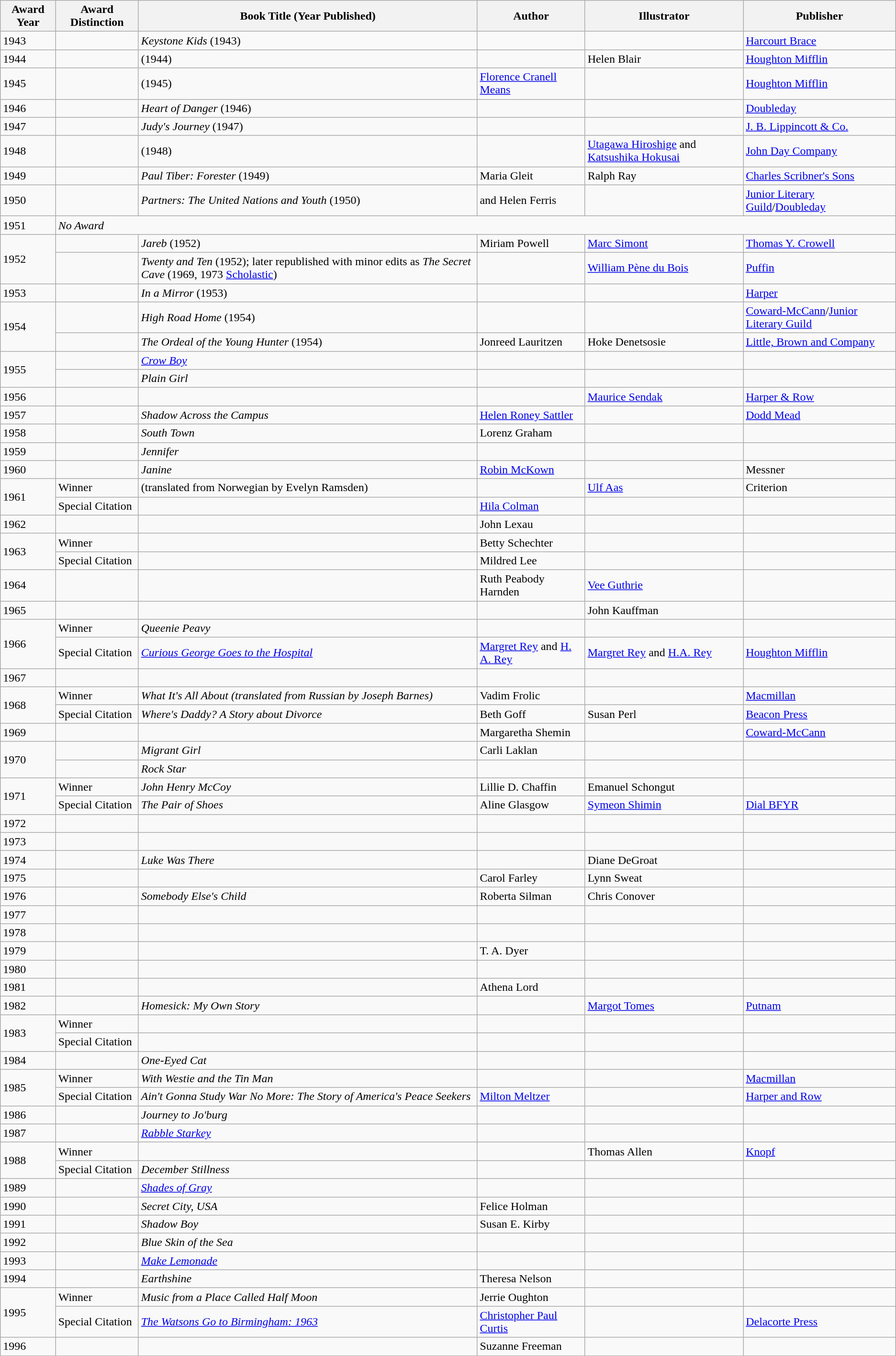<table class="wikitable sortable">
<tr>
<th>Award Year</th>
<th>Award Distinction</th>
<th>Book Title (Year Published)</th>
<th>Author</th>
<th>Illustrator</th>
<th>Publisher</th>
</tr>
<tr>
<td>1943</td>
<td></td>
<td><em>Keystone Kids</em> (1943)</td>
<td></td>
<td></td>
<td><a href='#'>Harcourt Brace</a></td>
</tr>
<tr>
<td>1944</td>
<td></td>
<td> (1944)</td>
<td></td>
<td>Helen Blair</td>
<td><a href='#'>Houghton Mifflin</a></td>
</tr>
<tr>
<td>1945</td>
<td></td>
<td> (1945)</td>
<td><a href='#'>Florence Cranell Means</a></td>
<td></td>
<td><a href='#'>Houghton Mifflin</a></td>
</tr>
<tr>
<td>1946</td>
<td></td>
<td><em>Heart of Danger</em> (1946)</td>
<td></td>
<td></td>
<td><a href='#'>Doubleday</a></td>
</tr>
<tr>
<td>1947</td>
<td></td>
<td><em>Judy's Journey</em> (1947)</td>
<td></td>
<td></td>
<td><a href='#'>J. B. Lippincott & Co.</a></td>
</tr>
<tr>
<td>1948</td>
<td></td>
<td> (1948)</td>
<td></td>
<td><a href='#'>Utagawa Hiroshige</a> and <a href='#'>Katsushika Hokusai</a></td>
<td><a href='#'>John Day Company</a></td>
</tr>
<tr>
<td>1949</td>
<td></td>
<td><em>Paul Tiber: Forester</em> (1949)</td>
<td>Maria Gleit</td>
<td>Ralph Ray</td>
<td><a href='#'>Charles Scribner's Sons</a></td>
</tr>
<tr>
<td>1950</td>
<td></td>
<td><em>Partners: The United Nations and Youth</em> (1950)</td>
<td> and Helen Ferris</td>
<td></td>
<td><a href='#'>Junior Literary Guild</a>/<a href='#'>Doubleday</a></td>
</tr>
<tr>
<td>1951</td>
<td colspan="5"><em>No Award</em></td>
</tr>
<tr>
<td rowspan="2">1952</td>
<td></td>
<td><em>Jareb</em> (1952)</td>
<td>Miriam Powell</td>
<td><a href='#'>Marc Simont</a></td>
<td><a href='#'>Thomas Y. Crowell</a></td>
</tr>
<tr>
<td></td>
<td><em>Twenty and Ten</em> (1952); later republished with minor edits as <em>The Secret Cave</em> (1969, 1973 <a href='#'>Scholastic</a>)</td>
<td></td>
<td><a href='#'>William Pène du Bois</a></td>
<td><a href='#'>Puffin</a></td>
</tr>
<tr>
<td>1953</td>
<td></td>
<td><em>In a Mirror</em> (1953)</td>
<td></td>
<td></td>
<td><a href='#'>Harper</a></td>
</tr>
<tr>
<td rowspan="2">1954</td>
<td></td>
<td><em>High Road Home</em> (1954)</td>
<td></td>
<td></td>
<td><a href='#'>Coward-McCann</a>/<a href='#'>Junior Literary Guild</a></td>
</tr>
<tr>
<td></td>
<td><em>The Ordeal of the Young Hunter</em> (1954)</td>
<td>Jonreed Lauritzen</td>
<td>Hoke Denetsosie</td>
<td><a href='#'>Little, Brown and Company</a></td>
</tr>
<tr>
<td rowspan="2">1955</td>
<td></td>
<td><em><a href='#'>Crow Boy</a></em></td>
<td></td>
<td></td>
<td></td>
</tr>
<tr>
<td></td>
<td><em>Plain Girl</em></td>
<td></td>
<td></td>
<td></td>
</tr>
<tr>
<td>1956</td>
<td></td>
<td></td>
<td></td>
<td><a href='#'>Maurice Sendak</a></td>
<td><a href='#'>Harper & Row</a></td>
</tr>
<tr>
<td>1957</td>
<td></td>
<td><em>Shadow Across the Campus</em></td>
<td><a href='#'>Helen Roney Sattler</a></td>
<td></td>
<td><a href='#'>Dodd Mead</a></td>
</tr>
<tr>
<td>1958</td>
<td></td>
<td><em>South Town</em></td>
<td>Lorenz Graham</td>
<td></td>
<td></td>
</tr>
<tr>
<td>1959</td>
<td></td>
<td><em>Jennifer</em></td>
<td></td>
<td></td>
<td></td>
</tr>
<tr>
<td>1960</td>
<td></td>
<td><em>Janine</em></td>
<td><a href='#'>Robin McKown</a></td>
<td></td>
<td>Messner</td>
</tr>
<tr>
<td rowspan="2">1961</td>
<td>Winner</td>
<td> (translated from Norwegian by Evelyn Ramsden)</td>
<td></td>
<td><a href='#'>Ulf Aas</a></td>
<td>Criterion</td>
</tr>
<tr>
<td>Special Citation</td>
<td></td>
<td><a href='#'>Hila Colman</a></td>
<td></td>
<td></td>
</tr>
<tr>
<td>1962</td>
<td></td>
<td></td>
<td>John Lexau</td>
<td></td>
<td></td>
</tr>
<tr>
<td rowspan="2">1963</td>
<td>Winner</td>
<td></td>
<td>Betty Schechter</td>
<td></td>
<td></td>
</tr>
<tr>
<td>Special Citation</td>
<td></td>
<td>Mildred Lee</td>
<td></td>
<td></td>
</tr>
<tr>
<td>1964</td>
<td></td>
<td></td>
<td>Ruth Peabody Harnden</td>
<td><a href='#'>Vee Guthrie</a></td>
<td></td>
</tr>
<tr>
<td>1965</td>
<td></td>
<td></td>
<td></td>
<td>John Kauffman</td>
<td></td>
</tr>
<tr>
<td rowspan="2">1966</td>
<td>Winner</td>
<td><em>Queenie Peavy</em></td>
<td></td>
<td></td>
<td></td>
</tr>
<tr>
<td>Special Citation</td>
<td><em><a href='#'>Curious George Goes to the Hospital</a></em></td>
<td><a href='#'>Margret Rey</a> and <a href='#'>H. A. Rey</a></td>
<td><a href='#'>Margret Rey</a> and <a href='#'>H.A. Rey</a></td>
<td><a href='#'>Houghton Mifflin</a></td>
</tr>
<tr>
<td>1967</td>
<td></td>
<td></td>
<td></td>
<td></td>
<td></td>
</tr>
<tr>
<td rowspan="2">1968</td>
<td>Winner</td>
<td><em>What It's All About (translated from Russian by Joseph Barnes)</em></td>
<td>Vadim Frolic</td>
<td></td>
<td><a href='#'>Macmillan</a></td>
</tr>
<tr>
<td>Special Citation</td>
<td><em>Where's Daddy? A Story about Divorce</em></td>
<td>Beth Goff</td>
<td>Susan Perl</td>
<td><a href='#'>Beacon Press</a></td>
</tr>
<tr>
<td>1969</td>
<td></td>
<td></td>
<td>Margaretha Shemin</td>
<td></td>
<td><a href='#'>Coward-McCann</a></td>
</tr>
<tr>
<td rowspan="2">1970</td>
<td></td>
<td><em>Migrant Girl</em></td>
<td>Carli Laklan</td>
<td></td>
<td></td>
</tr>
<tr>
<td></td>
<td><em>Rock Star</em></td>
<td></td>
<td></td>
<td></td>
</tr>
<tr>
<td rowspan="2">1971</td>
<td>Winner</td>
<td><em>John Henry McCoy</em></td>
<td>Lillie D. Chaffin</td>
<td>Emanuel Schongut</td>
<td></td>
</tr>
<tr>
<td>Special Citation</td>
<td><em>The Pair of Shoes</em></td>
<td>Aline Glasgow</td>
<td><a href='#'>Symeon Shimin</a></td>
<td><a href='#'>Dial BFYR</a></td>
</tr>
<tr>
<td>1972</td>
<td></td>
<td></td>
<td></td>
<td></td>
<td></td>
</tr>
<tr>
<td>1973</td>
<td></td>
<td></td>
<td></td>
<td></td>
<td></td>
</tr>
<tr>
<td>1974</td>
<td></td>
<td><em>Luke Was There</em></td>
<td></td>
<td>Diane DeGroat</td>
<td></td>
</tr>
<tr>
<td>1975</td>
<td></td>
<td></td>
<td>Carol Farley</td>
<td>Lynn Sweat</td>
<td></td>
</tr>
<tr>
<td>1976</td>
<td></td>
<td><em>Somebody Else's Child</em></td>
<td>Roberta Silman</td>
<td>Chris Conover</td>
<td></td>
</tr>
<tr>
<td>1977</td>
<td></td>
<td></td>
<td></td>
<td></td>
<td></td>
</tr>
<tr>
<td>1978</td>
<td></td>
<td></td>
<td></td>
<td></td>
<td></td>
</tr>
<tr>
<td>1979</td>
<td></td>
<td></td>
<td>T. A. Dyer</td>
<td></td>
<td></td>
</tr>
<tr>
<td>1980</td>
<td></td>
<td></td>
<td></td>
<td></td>
<td></td>
</tr>
<tr>
<td>1981</td>
<td></td>
<td></td>
<td>Athena Lord</td>
<td></td>
<td></td>
</tr>
<tr>
<td>1982</td>
<td></td>
<td><em>Homesick: My Own Story</em></td>
<td></td>
<td><a href='#'>Margot Tomes</a></td>
<td><a href='#'>Putnam</a></td>
</tr>
<tr>
<td rowspan="2">1983</td>
<td>Winner</td>
<td></td>
<td></td>
<td></td>
<td></td>
</tr>
<tr>
<td>Special Citation</td>
<td></td>
<td></td>
<td></td>
<td></td>
</tr>
<tr>
<td>1984</td>
<td></td>
<td><em>One-Eyed Cat</em></td>
<td></td>
<td></td>
<td></td>
</tr>
<tr>
<td rowspan="2">1985</td>
<td>Winner</td>
<td><em>With Westie and the Tin Man</em></td>
<td></td>
<td></td>
<td><a href='#'>Macmillan</a></td>
</tr>
<tr>
<td>Special Citation</td>
<td><em>Ain't Gonna Study War No More: The Story of America's Peace Seekers</em></td>
<td><a href='#'>Milton Meltzer</a></td>
<td></td>
<td><a href='#'>Harper and Row</a></td>
</tr>
<tr>
<td>1986</td>
<td></td>
<td><em>Journey to Jo'burg</em></td>
<td></td>
<td></td>
<td></td>
</tr>
<tr>
<td>1987</td>
<td></td>
<td><em><a href='#'>Rabble Starkey</a></em></td>
<td></td>
<td></td>
<td></td>
</tr>
<tr>
<td rowspan="2">1988</td>
<td>Winner</td>
<td></td>
<td></td>
<td>Thomas Allen</td>
<td><a href='#'>Knopf</a></td>
</tr>
<tr>
<td>Special Citation</td>
<td><em>December Stillness</em></td>
<td></td>
<td></td>
<td></td>
</tr>
<tr>
<td>1989</td>
<td></td>
<td><em><a href='#'>Shades of Gray</a></em></td>
<td></td>
<td></td>
<td></td>
</tr>
<tr>
<td>1990</td>
<td></td>
<td><em>Secret City, USA</em></td>
<td>Felice Holman</td>
<td></td>
<td></td>
</tr>
<tr>
<td>1991</td>
<td></td>
<td><em>Shadow Boy</em></td>
<td>Susan E. Kirby</td>
<td></td>
<td></td>
</tr>
<tr>
<td>1992</td>
<td></td>
<td><em>Blue Skin of the Sea</em></td>
<td></td>
<td></td>
<td></td>
</tr>
<tr>
<td>1993</td>
<td></td>
<td><em><a href='#'>Make Lemonade</a></em></td>
<td></td>
<td></td>
<td></td>
</tr>
<tr>
<td>1994</td>
<td></td>
<td><em>Earthshine</em></td>
<td>Theresa Nelson</td>
<td></td>
<td></td>
</tr>
<tr>
<td rowspan="2">1995</td>
<td>Winner</td>
<td><em>Music from a Place Called Half Moon</em></td>
<td>Jerrie Oughton</td>
<td></td>
<td></td>
</tr>
<tr>
<td>Special Citation</td>
<td><em><a href='#'>The Watsons Go to Birmingham: 1963</a></em></td>
<td><a href='#'>Christopher Paul Curtis</a></td>
<td></td>
<td><a href='#'>Delacorte Press</a></td>
</tr>
<tr>
<td>1996</td>
<td></td>
<td></td>
<td>Suzanne Freeman</td>
<td></td>
<td></td>
</tr>
</table>
